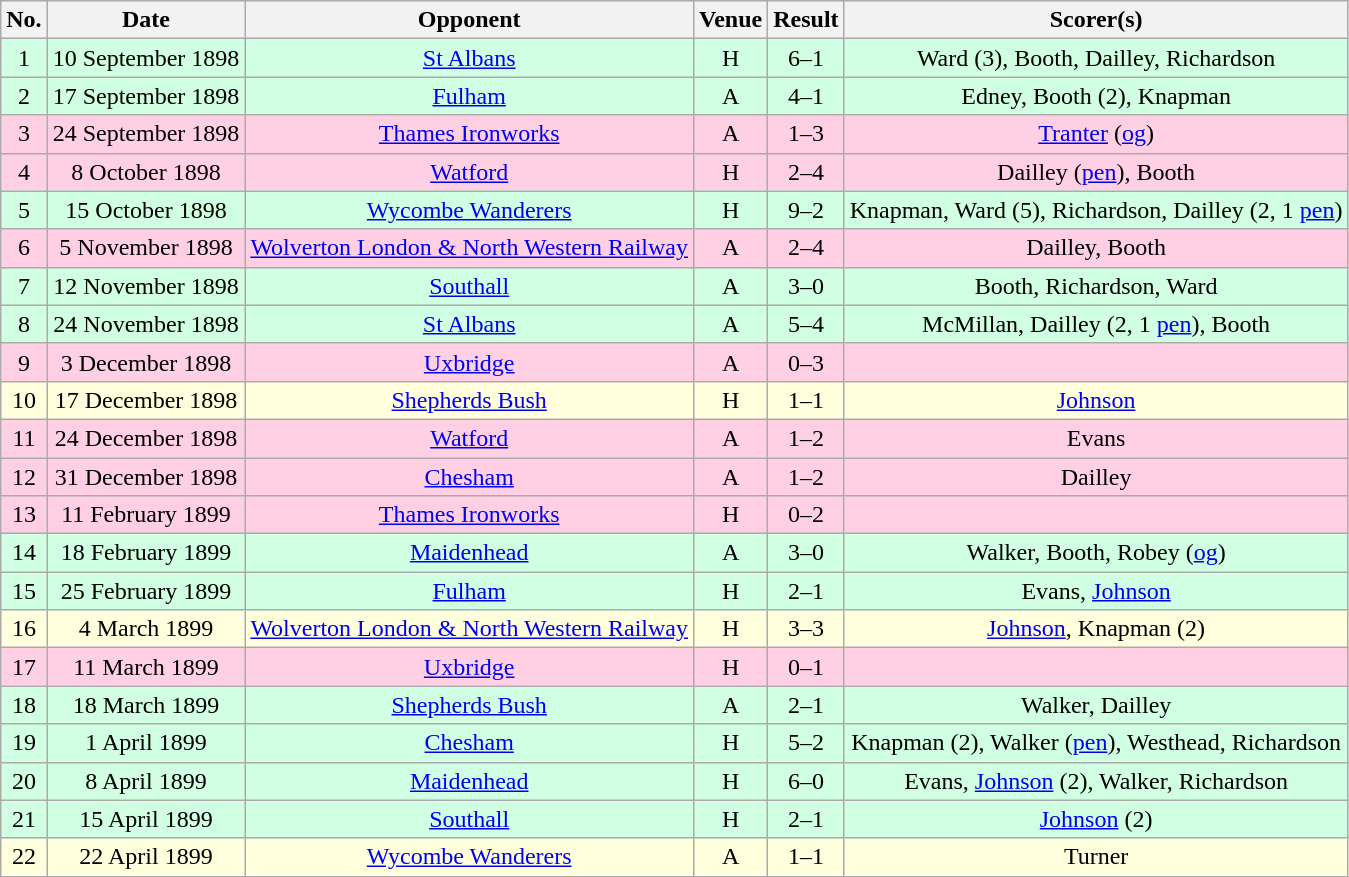<table class="wikitable sortable" style="text-align:center;">
<tr>
<th>No.</th>
<th>Date</th>
<th>Opponent</th>
<th>Venue</th>
<th>Result</th>
<th>Scorer(s)</th>
</tr>
<tr style="background:#d0ffe3;">
<td>1</td>
<td>10 September 1898</td>
<td><a href='#'>St Albans</a></td>
<td>H</td>
<td>6–1</td>
<td>Ward (3), Booth, Dailley, Richardson</td>
</tr>
<tr style="background:#d0ffe3;">
<td>2</td>
<td>17 September 1898</td>
<td><a href='#'>Fulham</a></td>
<td>A</td>
<td>4–1</td>
<td>Edney, Booth (2), Knapman</td>
</tr>
<tr style="background:#ffd0e3;">
<td>3</td>
<td>24 September 1898</td>
<td><a href='#'>Thames Ironworks</a></td>
<td>A</td>
<td>1–3</td>
<td><a href='#'>Tranter</a> (<a href='#'>og</a>)</td>
</tr>
<tr style="background:#ffd0e3;">
<td>4</td>
<td>8 October 1898</td>
<td><a href='#'>Watford</a></td>
<td>H</td>
<td>2–4</td>
<td>Dailley (<a href='#'>pen</a>), Booth</td>
</tr>
<tr style="background:#d0ffe3;">
<td>5</td>
<td>15 October 1898</td>
<td><a href='#'>Wycombe Wanderers</a></td>
<td>H</td>
<td>9–2</td>
<td>Knapman, Ward (5), Richardson, Dailley (2, 1 <a href='#'>pen</a>)</td>
</tr>
<tr style="background:#ffd0e3;">
<td>6</td>
<td>5 November 1898</td>
<td><a href='#'>Wolverton London & North Western Railway</a></td>
<td>A</td>
<td>2–4</td>
<td>Dailley, Booth</td>
</tr>
<tr style="background:#d0ffe3;">
<td>7</td>
<td>12 November 1898</td>
<td><a href='#'>Southall</a></td>
<td>A</td>
<td>3–0</td>
<td>Booth, Richardson, Ward</td>
</tr>
<tr style="background:#d0ffe3;">
<td>8</td>
<td>24 November 1898</td>
<td><a href='#'>St Albans</a></td>
<td>A</td>
<td>5–4</td>
<td>McMillan, Dailley (2, 1 <a href='#'>pen</a>), Booth</td>
</tr>
<tr style="background:#ffd0e3;">
<td>9</td>
<td>3 December 1898</td>
<td><a href='#'>Uxbridge</a></td>
<td>A</td>
<td>0–3</td>
<td></td>
</tr>
<tr style="background:#ffd;">
<td>10</td>
<td>17 December 1898</td>
<td><a href='#'>Shepherds Bush</a></td>
<td>H</td>
<td>1–1</td>
<td><a href='#'>Johnson</a></td>
</tr>
<tr style="background:#ffd0e3;">
<td>11</td>
<td>24 December 1898</td>
<td><a href='#'>Watford</a></td>
<td>A</td>
<td>1–2</td>
<td>Evans</td>
</tr>
<tr style="background:#ffd0e3;">
<td>12</td>
<td>31 December 1898</td>
<td><a href='#'>Chesham</a></td>
<td>A</td>
<td>1–2</td>
<td>Dailley</td>
</tr>
<tr style="background:#ffd0e3;">
<td>13</td>
<td>11 February 1899</td>
<td><a href='#'>Thames Ironworks</a></td>
<td>H</td>
<td>0–2</td>
<td></td>
</tr>
<tr style="background:#d0ffe3;">
<td>14</td>
<td>18 February 1899</td>
<td><a href='#'>Maidenhead</a></td>
<td>A</td>
<td>3–0</td>
<td>Walker, Booth, Robey (<a href='#'>og</a>)</td>
</tr>
<tr style="background:#d0ffe3;">
<td>15</td>
<td>25 February 1899</td>
<td><a href='#'>Fulham</a></td>
<td>H</td>
<td>2–1</td>
<td>Evans, <a href='#'>Johnson</a></td>
</tr>
<tr style="background:#ffd;">
<td>16</td>
<td>4 March 1899</td>
<td><a href='#'>Wolverton London & North Western Railway</a></td>
<td>H</td>
<td>3–3</td>
<td><a href='#'>Johnson</a>, Knapman (2)</td>
</tr>
<tr style="background:#ffd0e3;">
<td>17</td>
<td>11 March 1899</td>
<td><a href='#'>Uxbridge</a></td>
<td>H</td>
<td>0–1</td>
<td></td>
</tr>
<tr style="background:#d0ffe3;">
<td>18</td>
<td>18 March 1899</td>
<td><a href='#'>Shepherds Bush</a></td>
<td>A</td>
<td>2–1</td>
<td>Walker, Dailley</td>
</tr>
<tr style="background:#d0ffe3;">
<td>19</td>
<td>1 April 1899</td>
<td><a href='#'>Chesham</a></td>
<td>H</td>
<td>5–2</td>
<td>Knapman (2), Walker (<a href='#'>pen</a>), Westhead, Richardson</td>
</tr>
<tr style="background:#d0ffe3;">
<td>20</td>
<td>8 April 1899</td>
<td><a href='#'>Maidenhead</a></td>
<td>H</td>
<td>6–0</td>
<td>Evans, <a href='#'>Johnson</a> (2), Walker, Richardson</td>
</tr>
<tr style="background:#d0ffe3;">
<td>21</td>
<td>15 April 1899</td>
<td><a href='#'>Southall</a></td>
<td>H</td>
<td>2–1</td>
<td><a href='#'>Johnson</a> (2)</td>
</tr>
<tr style="background:#ffd;">
<td>22</td>
<td>22 April 1899</td>
<td><a href='#'>Wycombe Wanderers</a></td>
<td>A</td>
<td>1–1</td>
<td>Turner</td>
</tr>
</table>
